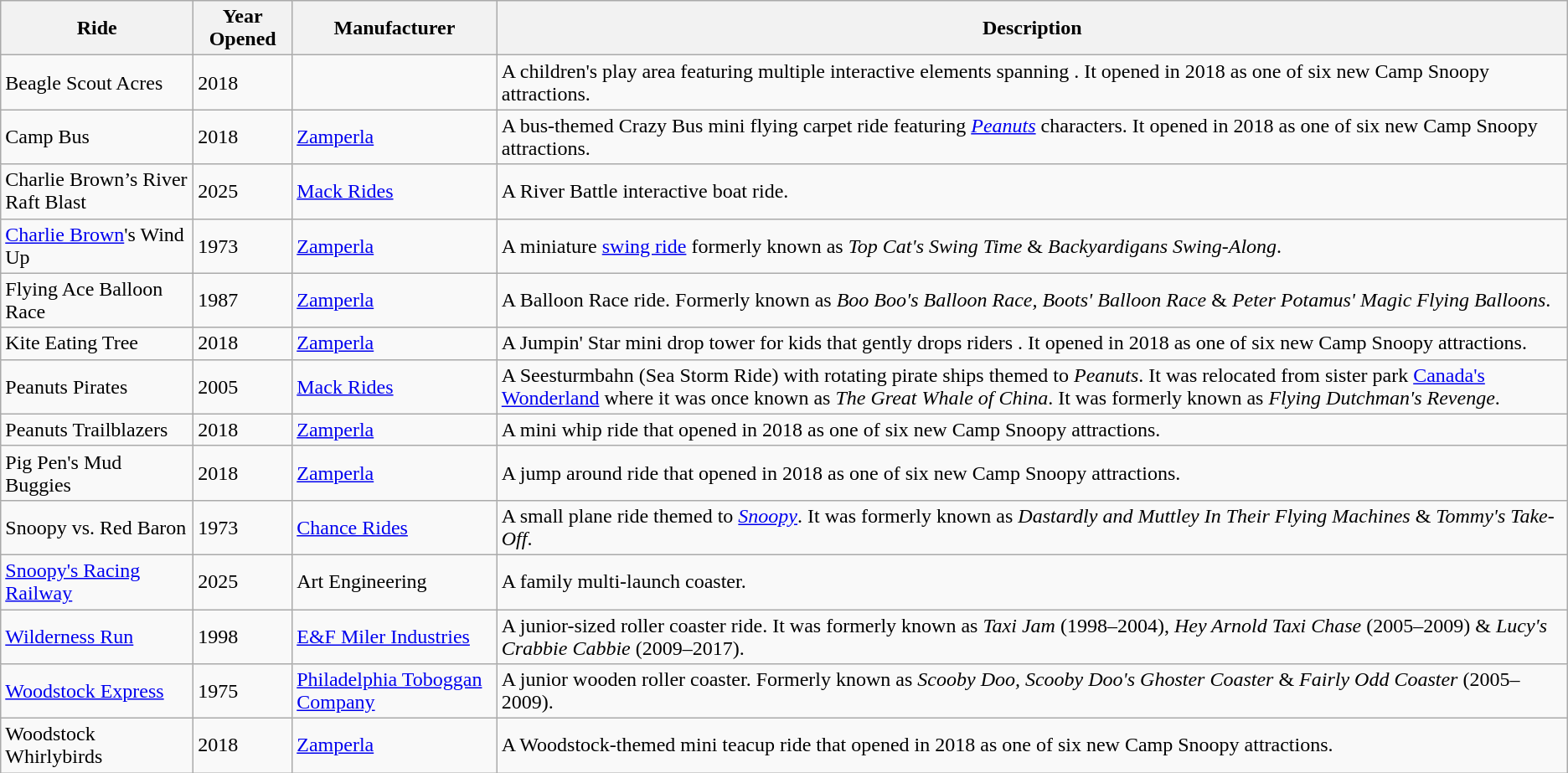<table class="wikitable sortable">
<tr>
<th>Ride</th>
<th>Year Opened</th>
<th>Manufacturer</th>
<th>Description</th>
</tr>
<tr>
<td>Beagle Scout Acres</td>
<td>2018</td>
<td></td>
<td>A children's play area featuring multiple interactive elements spanning . It opened in 2018 as one of six new Camp Snoopy attractions.</td>
</tr>
<tr>
<td>Camp Bus</td>
<td>2018</td>
<td><a href='#'>Zamperla</a></td>
<td>A bus-themed Crazy Bus mini flying carpet ride featuring <em><a href='#'>Peanuts</a></em> characters. It opened in 2018 as one of six new Camp Snoopy attractions.</td>
</tr>
<tr>
<td>Charlie Brown’s River Raft Blast</td>
<td>2025</td>
<td><a href='#'>Mack Rides</a></td>
<td>A River Battle interactive boat ride.</td>
</tr>
<tr>
<td><a href='#'>Charlie Brown</a>'s Wind Up</td>
<td>1973</td>
<td><a href='#'>Zamperla</a></td>
<td>A miniature <a href='#'>swing ride</a> formerly known as <em>Top Cat's Swing Time</em> & <em>Backyardigans Swing-Along</em>.</td>
</tr>
<tr>
<td>Flying Ace Balloon Race</td>
<td>1987</td>
<td><a href='#'>Zamperla</a></td>
<td>A Balloon Race ride. Formerly known as <em>Boo Boo's Balloon Race, Boots' Balloon Race</em> & <em>Peter Potamus' Magic Flying Balloons</em>.</td>
</tr>
<tr>
<td>Kite Eating Tree</td>
<td>2018</td>
<td><a href='#'>Zamperla</a></td>
<td>A Jumpin' Star mini drop tower for kids that gently drops riders . It opened in 2018 as one of six new Camp Snoopy attractions.</td>
</tr>
<tr>
<td>Peanuts Pirates</td>
<td>2005</td>
<td><a href='#'>Mack Rides</a></td>
<td>A Seesturmbahn (Sea Storm Ride) with rotating pirate ships themed to <em>Peanuts</em>. It was relocated from sister park <a href='#'>Canada's Wonderland</a> where it was once known as <em>The Great Whale of China</em>. It was formerly known as <em>Flying Dutchman's Revenge</em>.</td>
</tr>
<tr>
<td>Peanuts Trailblazers</td>
<td>2018</td>
<td><a href='#'>Zamperla</a></td>
<td>A mini whip ride that opened in 2018 as one of six new Camp Snoopy attractions.</td>
</tr>
<tr>
<td>Pig Pen's Mud Buggies</td>
<td>2018</td>
<td><a href='#'>Zamperla</a></td>
<td>A jump around ride that opened in 2018 as one of six new Camp Snoopy attractions.</td>
</tr>
<tr>
<td>Snoopy vs. Red Baron</td>
<td>1973</td>
<td><a href='#'>Chance Rides</a></td>
<td>A small plane ride themed to <em><a href='#'>Snoopy</a></em>. It was formerly known as <em>Dastardly and Muttley In Their Flying Machines</em> & <em>Tommy's Take-Off</em>.</td>
</tr>
<tr>
<td><a href='#'>Snoopy's Racing Railway</a></td>
<td>2025</td>
<td>Art Engineering</td>
<td>A family multi-launch coaster.</td>
</tr>
<tr>
<td><a href='#'>Wilderness Run</a></td>
<td>1998</td>
<td><a href='#'>E&F Miler Industries</a></td>
<td>A junior-sized roller coaster ride. It was formerly known as <em>Taxi Jam</em> (1998–2004), <em>Hey Arnold Taxi Chase</em> (2005–2009) & <em>Lucy's Crabbie Cabbie</em> (2009–2017).</td>
</tr>
<tr>
<td><a href='#'>Woodstock Express</a></td>
<td>1975</td>
<td><a href='#'>Philadelphia Toboggan Company</a></td>
<td>A junior wooden roller coaster. Formerly known as <em>Scooby Doo, Scooby Doo's Ghoster Coaster</em> & <em>Fairly Odd Coaster</em> (2005–2009).</td>
</tr>
<tr>
<td>Woodstock Whirlybirds</td>
<td>2018</td>
<td><a href='#'>Zamperla</a></td>
<td>A Woodstock-themed mini teacup ride that opened in 2018 as one of six new Camp Snoopy attractions.</td>
</tr>
</table>
